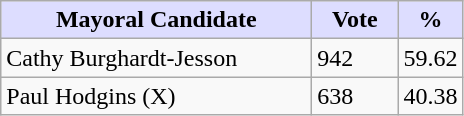<table class="wikitable">
<tr>
<th style="background:#ddf; width:200px;">Mayoral Candidate </th>
<th style="background:#ddf; width:50px;">Vote</th>
<th style="background:#ddf; width:30px;">%</th>
</tr>
<tr>
<td>Cathy Burghardt-Jesson</td>
<td>942</td>
<td>59.62</td>
</tr>
<tr>
<td>Paul Hodgins (X)</td>
<td>638</td>
<td>40.38</td>
</tr>
</table>
